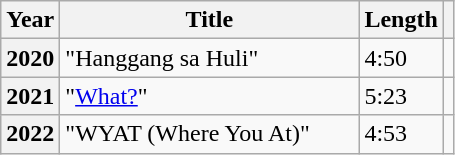<table class="wikitable sortable plainrowheaders">
<tr>
<th>Year</th>
<th style="width:12em;">Title</th>
<th>Length</th>
<th class="unsortable" scope="col"></th>
</tr>
<tr>
<th scope="row">2020</th>
<td>"Hanggang sa Huli"</td>
<td>4:50</td>
<td align="center"></td>
</tr>
<tr>
<th scope="row">2021</th>
<td>"<a href='#'>What?</a>"</td>
<td>5:23</td>
<td align="center"></td>
</tr>
<tr>
<th scope="row">2022</th>
<td>"WYAT (Where You At)"</td>
<td>4:53</td>
<td align="center"></td>
</tr>
</table>
